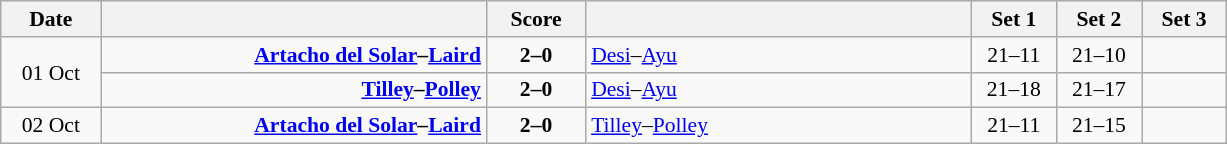<table class="wikitable" style="text-align: center; font-size:90% ">
<tr>
<th width="60">Date</th>
<th align="right" width="250"></th>
<th width="60">Score</th>
<th align="left" width="250"></th>
<th width="50">Set 1</th>
<th width="50">Set 2</th>
<th width="50">Set 3</th>
</tr>
<tr>
<td rowspan=2>01 Oct</td>
<td align=right><strong><a href='#'>Artacho del Solar</a>–<a href='#'>Laird</a> </strong></td>
<td align=center><strong>2–0</strong></td>
<td align=left> <a href='#'>Desi</a>–<a href='#'>Ayu</a></td>
<td>21–11</td>
<td>21–10</td>
<td></td>
</tr>
<tr>
<td align=right><strong><a href='#'>Tilley</a>–<a href='#'>Polley</a> </strong></td>
<td align=center><strong>2–0</strong></td>
<td align=left> <a href='#'>Desi</a>–<a href='#'>Ayu</a></td>
<td>21–18</td>
<td>21–17</td>
<td></td>
</tr>
<tr>
<td>02 Oct</td>
<td align=right><strong><a href='#'>Artacho del Solar</a>–<a href='#'>Laird</a> </strong></td>
<td align=center><strong>2–0</strong></td>
<td align=left> <a href='#'>Tilley</a>–<a href='#'>Polley</a></td>
<td>21–11</td>
<td>21–15</td>
<td></td>
</tr>
</table>
